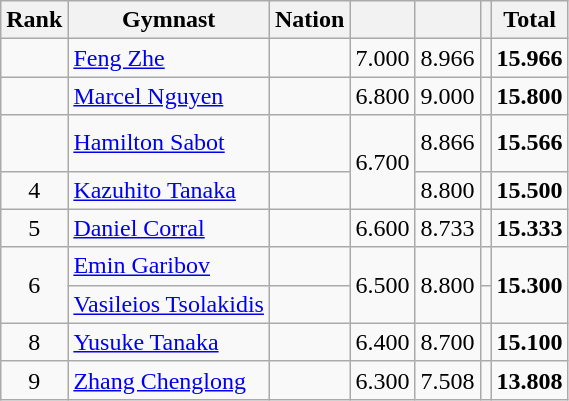<table class="wikitable sortable" style="text-align:center;">
<tr>
<th>Rank</th>
<th>Gymnast</th>
<th>Nation</th>
<th></th>
<th></th>
<th></th>
<th>Total</th>
</tr>
<tr>
<td></td>
<td style="text-align:left;"><a href='#'>Feng Zhe</a></td>
<td style="text-align:left;"></td>
<td>7.000</td>
<td>8.966</td>
<td></td>
<td><strong>15.966</strong></td>
</tr>
<tr>
<td></td>
<td style="text-align:left;"><a href='#'>Marcel Nguyen</a></td>
<td style="text-align:left;"></td>
<td>6.800</td>
<td>9.000</td>
<td></td>
<td><strong>15.800</strong></td>
</tr>
<tr>
<td></td>
<td style="height:30px; text-align:left;"><a href='#'>Hamilton Sabot</a></td>
<td style="text-align:left;"></td>
<td rowspan="2">6.700</td>
<td>8.866</td>
<td></td>
<td><strong>15.566</strong></td>
</tr>
<tr>
<td>4</td>
<td style="text-align:left;"><a href='#'>Kazuhito Tanaka</a></td>
<td style="text-align:left;"></td>
<td>8.800</td>
<td></td>
<td><strong>15.500</strong></td>
</tr>
<tr>
<td>5</td>
<td style="text-align:left;"><a href='#'>Daniel Corral</a></td>
<td style="text-align:left;"></td>
<td>6.600</td>
<td>8.733</td>
<td></td>
<td><strong>15.333</strong></td>
</tr>
<tr>
<td rowspan="2">6</td>
<td style="text-align:left;"><a href='#'>Emin Garibov</a></td>
<td style="text-align:left;"></td>
<td rowspan="2">6.500</td>
<td rowspan="2">8.800</td>
<td></td>
<td rowspan="2"><strong>15.300</strong></td>
</tr>
<tr>
<td style="text-align:left;"><a href='#'>Vasileios Tsolakidis</a></td>
<td style="text-align:left;"></td>
<td></td>
</tr>
<tr>
<td>8</td>
<td style="text-align:left;"><a href='#'>Yusuke Tanaka</a></td>
<td style="text-align:left;"></td>
<td>6.400</td>
<td>8.700</td>
<td></td>
<td><strong>15.100</strong></td>
</tr>
<tr>
<td>9</td>
<td style="text-align:left;"><a href='#'>Zhang Chenglong</a></td>
<td style="text-align:left;"></td>
<td>6.300</td>
<td>7.508</td>
<td></td>
<td><strong>13.808</strong></td>
</tr>
</table>
